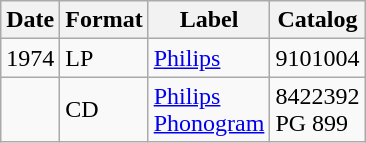<table class="wikitable">
<tr>
<th>Date</th>
<th>Format</th>
<th>Label</th>
<th>Catalog<br></th>
</tr>
<tr>
<td>1974</td>
<td>LP</td>
<td><a href='#'>Philips</a></td>
<td>9101004</td>
</tr>
<tr>
<td></td>
<td>CD</td>
<td><a href='#'>Philips</a><br><a href='#'>Phonogram</a></td>
<td>8422392<br>PG 899</td>
</tr>
</table>
